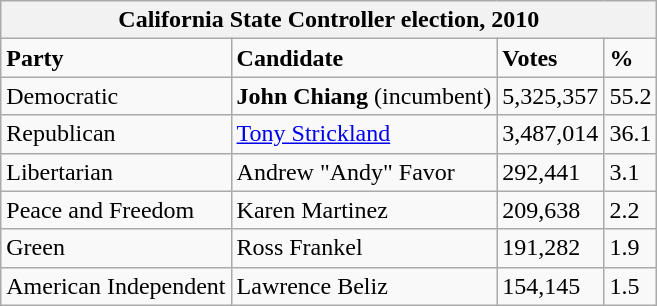<table class="wikitable">
<tr>
<th colspan="4">California State Controller election, 2010</th>
</tr>
<tr>
<td><strong>Party</strong></td>
<td><strong>Candidate</strong></td>
<td><strong>Votes</strong></td>
<td><strong>%</strong></td>
</tr>
<tr>
<td>Democratic</td>
<td><strong>John Chiang</strong> (incumbent)</td>
<td>5,325,357</td>
<td>55.2</td>
</tr>
<tr>
<td>Republican</td>
<td><a href='#'>Tony Strickland</a></td>
<td>3,487,014</td>
<td>36.1</td>
</tr>
<tr>
<td>Libertarian</td>
<td>Andrew "Andy" Favor</td>
<td>292,441</td>
<td>3.1</td>
</tr>
<tr>
<td>Peace and Freedom</td>
<td>Karen Martinez</td>
<td>209,638</td>
<td>2.2</td>
</tr>
<tr>
<td>Green</td>
<td>Ross Frankel</td>
<td>191,282</td>
<td>1.9</td>
</tr>
<tr>
<td>American Independent</td>
<td>Lawrence Beliz</td>
<td>154,145</td>
<td>1.5</td>
</tr>
</table>
